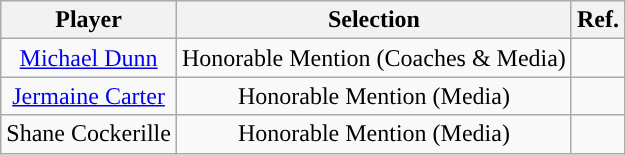<table class="wikitable sortable sortable" style="text-align: center">
<tr align=center>
<th>Player</th>
<th>Selection</th>
<th>Ref.</th>
</tr>
<tr>
<td><a href='#'>Michael Dunn</a></td>
<td>Honorable Mention (Coaches & Media)</td>
<td></td>
</tr>
<tr>
<td><a href='#'>Jermaine Carter</a></td>
<td>Honorable Mention (Media)</td>
<td></td>
</tr>
<tr>
<td>Shane Cockerille</td>
<td>Honorable Mention (Media)</td>
<td></td>
</tr>
</table>
